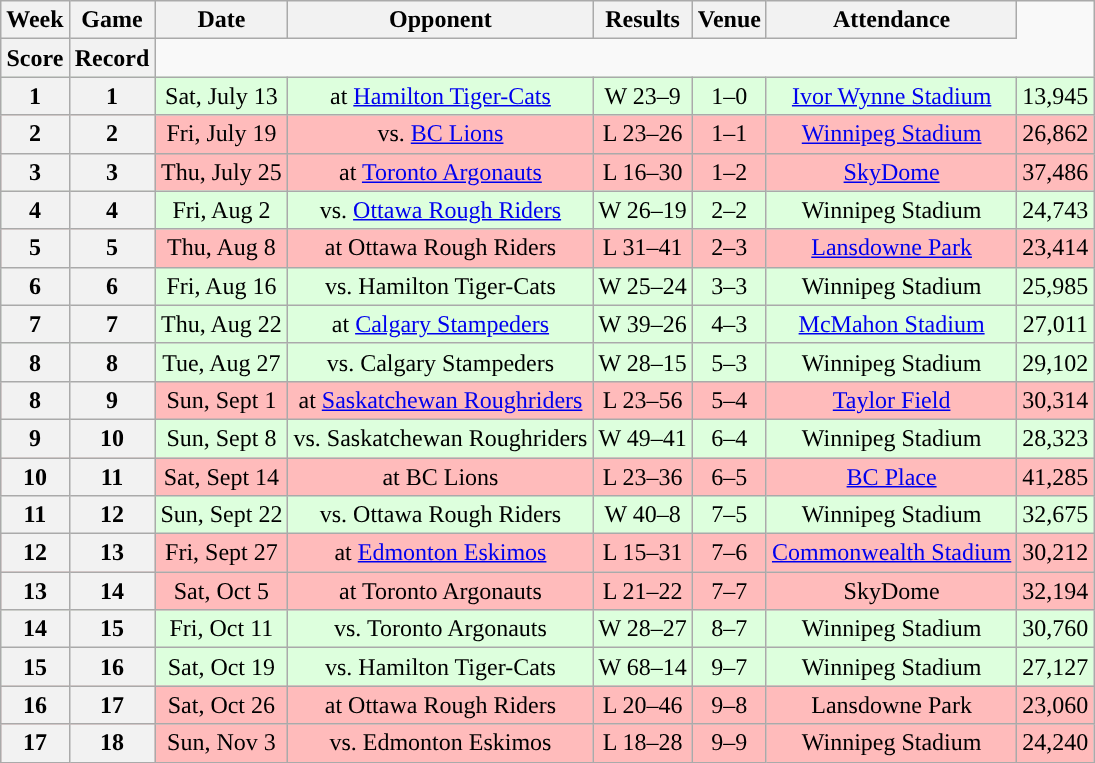<table class="wikitable" style="text-align:center">
<tr>
<th>Week</th>
<th>Game</th>
<th>Date</th>
<th>Opponent</th>
<th>Results</th>
<th>Venue</th>
<th>Attendance</th>
</tr>
<tr>
<th>Score</th>
<th>Record</th>
</tr>
<tr style="background:#ddffdd">
<th>1</th>
<th>1</th>
<td>Sat, July 13</td>
<td>at <a href='#'>Hamilton Tiger-Cats</a></td>
<td>W 23–9</td>
<td>1–0</td>
<td><a href='#'>Ivor Wynne Stadium</a></td>
<td>13,945</td>
</tr>
<tr style="background:#ffbbbb">
<th>2</th>
<th>2</th>
<td>Fri, July 19</td>
<td>vs. <a href='#'>BC Lions</a></td>
<td>L 23–26</td>
<td>1–1</td>
<td><a href='#'>Winnipeg Stadium</a></td>
<td>26,862</td>
</tr>
<tr style="background:#ffbbbb">
<th>3</th>
<th>3</th>
<td>Thu, July 25</td>
<td>at <a href='#'>Toronto Argonauts</a></td>
<td>L 16–30</td>
<td>1–2</td>
<td><a href='#'>SkyDome</a></td>
<td>37,486</td>
</tr>
<tr style="background:#ddffdd">
<th>4</th>
<th>4</th>
<td>Fri, Aug 2</td>
<td>vs. <a href='#'>Ottawa Rough Riders</a></td>
<td>W 26–19</td>
<td>2–2</td>
<td>Winnipeg Stadium</td>
<td>24,743</td>
</tr>
<tr style="background:#ffbbbb">
<th>5</th>
<th>5</th>
<td>Thu, Aug 8</td>
<td>at Ottawa Rough Riders</td>
<td>L 31–41</td>
<td>2–3</td>
<td><a href='#'>Lansdowne Park</a></td>
<td>23,414</td>
</tr>
<tr style="background:#ddffdd">
<th>6</th>
<th>6</th>
<td>Fri, Aug 16</td>
<td>vs. Hamilton Tiger-Cats</td>
<td>W 25–24</td>
<td>3–3</td>
<td>Winnipeg Stadium</td>
<td>25,985</td>
</tr>
<tr style="background:#ddffdd">
<th>7</th>
<th>7</th>
<td>Thu, Aug 22</td>
<td>at <a href='#'>Calgary Stampeders</a></td>
<td>W 39–26</td>
<td>4–3</td>
<td><a href='#'>McMahon Stadium</a></td>
<td>27,011</td>
</tr>
<tr style="background:#ddffdd">
<th>8</th>
<th>8</th>
<td>Tue, Aug 27</td>
<td>vs. Calgary Stampeders</td>
<td>W 28–15</td>
<td>5–3</td>
<td>Winnipeg Stadium</td>
<td>29,102</td>
</tr>
<tr style="background:#ffbbbb">
<th>8</th>
<th>9</th>
<td>Sun, Sept 1</td>
<td>at <a href='#'>Saskatchewan Roughriders</a></td>
<td>L 23–56</td>
<td>5–4</td>
<td><a href='#'>Taylor Field</a></td>
<td>30,314</td>
</tr>
<tr style="background:#ddffdd">
<th>9</th>
<th>10</th>
<td>Sun, Sept 8</td>
<td>vs. Saskatchewan Roughriders</td>
<td>W 49–41</td>
<td>6–4</td>
<td>Winnipeg Stadium</td>
<td>28,323</td>
</tr>
<tr style="background:#ffbbbb">
<th>10</th>
<th>11</th>
<td>Sat, Sept 14</td>
<td>at BC Lions</td>
<td>L 23–36</td>
<td>6–5</td>
<td><a href='#'>BC Place</a></td>
<td>41,285</td>
</tr>
<tr style="background:#ddffdd">
<th>11</th>
<th>12</th>
<td>Sun, Sept 22</td>
<td>vs. Ottawa Rough Riders</td>
<td>W 40–8</td>
<td>7–5</td>
<td>Winnipeg Stadium</td>
<td>32,675</td>
</tr>
<tr style="background:#ffbbbb">
<th>12</th>
<th>13</th>
<td>Fri, Sept 27</td>
<td>at <a href='#'>Edmonton Eskimos</a></td>
<td>L 15–31</td>
<td>7–6</td>
<td><a href='#'>Commonwealth Stadium</a></td>
<td>30,212</td>
</tr>
<tr style="background:#ffbbbb">
<th>13</th>
<th>14</th>
<td>Sat, Oct 5</td>
<td>at Toronto Argonauts</td>
<td>L 21–22</td>
<td>7–7</td>
<td>SkyDome</td>
<td>32,194</td>
</tr>
<tr style="background:#ddffdd">
<th>14</th>
<th>15</th>
<td>Fri, Oct 11</td>
<td>vs. Toronto Argonauts</td>
<td>W 28–27</td>
<td>8–7</td>
<td>Winnipeg Stadium</td>
<td>30,760</td>
</tr>
<tr style="background:#ddffdd">
<th>15</th>
<th>16</th>
<td>Sat, Oct 19</td>
<td>vs. Hamilton Tiger-Cats</td>
<td>W 68–14</td>
<td>9–7</td>
<td>Winnipeg Stadium</td>
<td>27,127</td>
</tr>
<tr style="background:#ffbbbb">
<th>16</th>
<th>17</th>
<td>Sat, Oct 26</td>
<td>at Ottawa Rough Riders</td>
<td>L 20–46</td>
<td>9–8</td>
<td>Lansdowne Park</td>
<td>23,060</td>
</tr>
<tr style="background:#ffbbbb">
<th>17</th>
<th>18</th>
<td>Sun, Nov 3</td>
<td>vs. Edmonton Eskimos</td>
<td>L 18–28</td>
<td>9–9</td>
<td>Winnipeg Stadium</td>
<td>24,240</td>
</tr>
</table>
